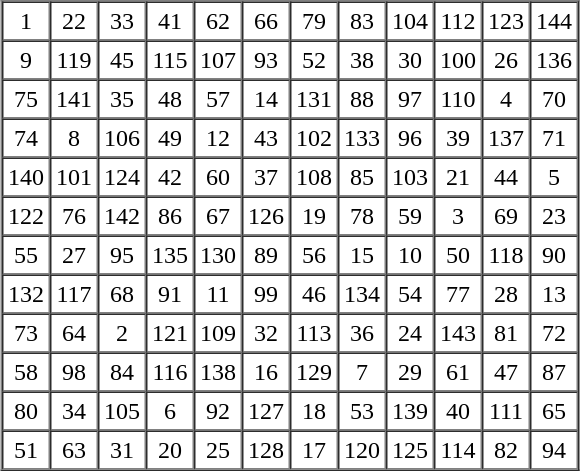<table border="1" cellspacing="0" cellpadding="3" style="margin:1em auto; text-align:center">
<tr>
<td>1</td>
<td>22</td>
<td>33</td>
<td>41</td>
<td>62</td>
<td>66</td>
<td>79</td>
<td>83</td>
<td>104</td>
<td>112</td>
<td>123</td>
<td>144</td>
</tr>
<tr>
<td>9</td>
<td>119</td>
<td>45</td>
<td>115</td>
<td>107</td>
<td>93</td>
<td>52</td>
<td>38</td>
<td>30</td>
<td>100</td>
<td>26</td>
<td>136</td>
</tr>
<tr>
<td>75</td>
<td>141</td>
<td>35</td>
<td>48</td>
<td>57</td>
<td>14</td>
<td>131</td>
<td>88</td>
<td>97</td>
<td>110</td>
<td>4</td>
<td>70</td>
</tr>
<tr>
<td>74</td>
<td>8</td>
<td>106</td>
<td>49</td>
<td>12</td>
<td>43</td>
<td>102</td>
<td>133</td>
<td>96</td>
<td>39</td>
<td>137</td>
<td>71</td>
</tr>
<tr>
<td>140</td>
<td>101</td>
<td>124</td>
<td>42</td>
<td>60</td>
<td>37</td>
<td>108</td>
<td>85</td>
<td>103</td>
<td>21</td>
<td>44</td>
<td>5</td>
</tr>
<tr>
<td>122</td>
<td>76</td>
<td>142</td>
<td>86</td>
<td>67</td>
<td>126</td>
<td>19</td>
<td>78</td>
<td>59</td>
<td>3</td>
<td>69</td>
<td>23</td>
</tr>
<tr>
<td>55</td>
<td>27</td>
<td>95</td>
<td>135</td>
<td>130</td>
<td>89</td>
<td>56</td>
<td>15</td>
<td>10</td>
<td>50</td>
<td>118</td>
<td>90</td>
</tr>
<tr>
<td>132</td>
<td>117</td>
<td>68</td>
<td>91</td>
<td>11</td>
<td>99</td>
<td>46</td>
<td>134</td>
<td>54</td>
<td>77</td>
<td>28</td>
<td>13</td>
</tr>
<tr>
<td>73</td>
<td>64</td>
<td>2</td>
<td>121</td>
<td>109</td>
<td>32</td>
<td>113</td>
<td>36</td>
<td>24</td>
<td>143</td>
<td>81</td>
<td>72</td>
</tr>
<tr>
<td>58</td>
<td>98</td>
<td>84</td>
<td>116</td>
<td>138</td>
<td>16</td>
<td>129</td>
<td>7</td>
<td>29</td>
<td>61</td>
<td>47</td>
<td>87</td>
</tr>
<tr>
<td>80</td>
<td>34</td>
<td>105</td>
<td>6</td>
<td>92</td>
<td>127</td>
<td>18</td>
<td>53</td>
<td>139</td>
<td>40</td>
<td>111</td>
<td>65</td>
</tr>
<tr>
<td>51</td>
<td>63</td>
<td>31</td>
<td>20</td>
<td>25</td>
<td>128</td>
<td>17</td>
<td>120</td>
<td>125</td>
<td>114</td>
<td>82</td>
<td>94</td>
</tr>
</table>
